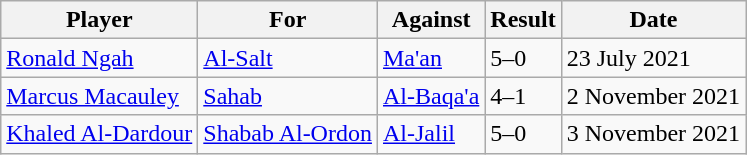<table class="wikitable">
<tr>
<th>Player</th>
<th>For</th>
<th>Against</th>
<th style="text-align:center;">Result</th>
<th>Date</th>
</tr>
<tr>
<td> <a href='#'>Ronald Ngah</a></td>
<td><a href='#'>Al-Salt</a></td>
<td><a href='#'>Ma'an</a></td>
<td>5–0</td>
<td>23 July 2021</td>
</tr>
<tr>
<td> <a href='#'>Marcus Macauley</a></td>
<td><a href='#'>Sahab</a></td>
<td><a href='#'>Al-Baqa'a</a></td>
<td>4–1</td>
<td>2 November 2021</td>
</tr>
<tr>
<td> <a href='#'>Khaled Al-Dardour</a></td>
<td><a href='#'>Shabab Al-Ordon</a></td>
<td><a href='#'>Al-Jalil</a></td>
<td>5–0</td>
<td>3 November 2021</td>
</tr>
</table>
